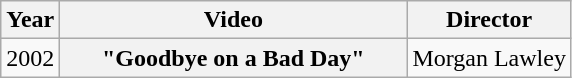<table class="wikitable plainrowheaders">
<tr>
<th>Year</th>
<th style="width:14em;">Video</th>
<th>Director</th>
</tr>
<tr>
<td>2002</td>
<th scope="row">"Goodbye on a Bad Day"</th>
<td>Morgan Lawley</td>
</tr>
</table>
